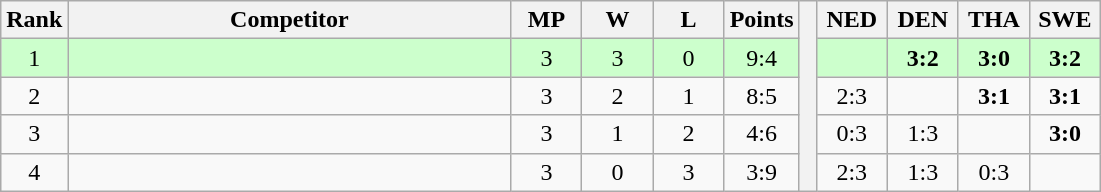<table class="wikitable" style="text-align:center">
<tr>
<th>Rank</th>
<th style="width:18em">Competitor</th>
<th style="width:2.5em">MP</th>
<th style="width:2.5em">W</th>
<th style="width:2.5em">L</th>
<th>Points</th>
<th rowspan="5"> </th>
<th style="width:2.5em">NED</th>
<th style="width:2.5em">DEN</th>
<th style="width:2.5em">THA</th>
<th style="width:2.5em">SWE</th>
</tr>
<tr style="background:#cfc;">
<td>1</td>
<td style="text-align:left"></td>
<td>3</td>
<td>3</td>
<td>0</td>
<td>9:4</td>
<td></td>
<td><strong>3:2</strong></td>
<td><strong>3:0</strong></td>
<td><strong>3:2</strong></td>
</tr>
<tr>
<td>2</td>
<td style="text-align:left"></td>
<td>3</td>
<td>2</td>
<td>1</td>
<td>8:5</td>
<td>2:3</td>
<td></td>
<td><strong>3:1</strong></td>
<td><strong>3:1</strong></td>
</tr>
<tr>
<td>3</td>
<td style="text-align:left"></td>
<td>3</td>
<td>1</td>
<td>2</td>
<td>4:6</td>
<td>0:3</td>
<td>1:3</td>
<td></td>
<td><strong>3:0</strong></td>
</tr>
<tr>
<td>4</td>
<td style="text-align:left"></td>
<td>3</td>
<td>0</td>
<td>3</td>
<td>3:9</td>
<td>2:3</td>
<td>1:3</td>
<td>0:3</td>
<td></td>
</tr>
</table>
